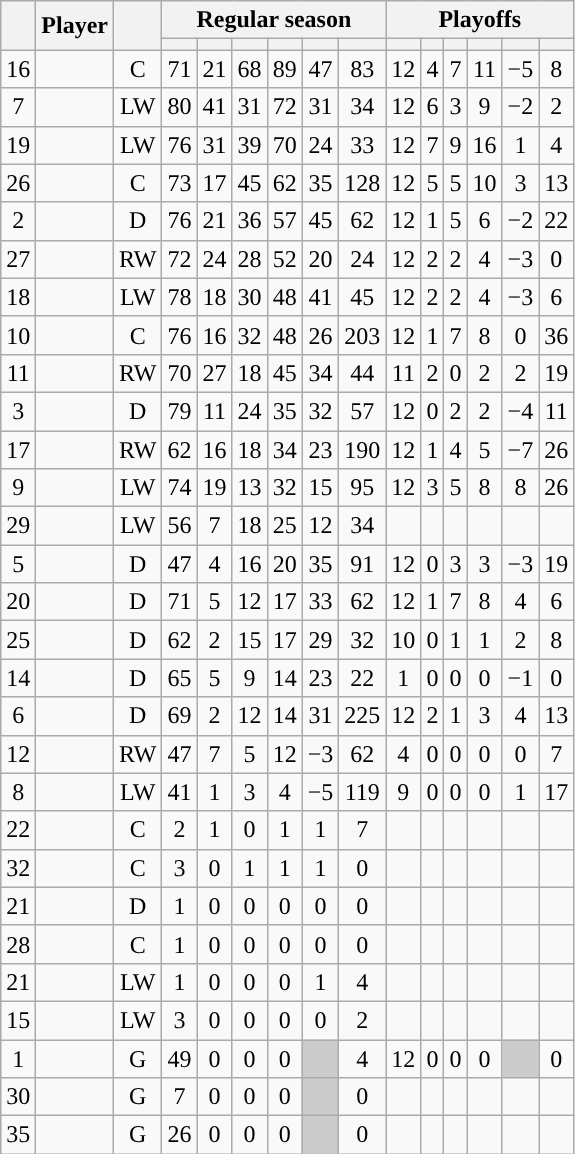<table class="wikitable sortable plainrowheaders" style="text-align:center;">
<tr>
<th scope="col" data-sort-type="number" rowspan="2"></th>
<th scope="col" rowspan="2">Player</th>
<th scope="col" rowspan="2"></th>
<th scope=colgroup colspan=6>Regular season</th>
<th scope=colgroup colspan=6>Playoffs</th>
</tr>
<tr>
<th scope="col" data-sort-type="number"></th>
<th scope="col" data-sort-type="number"></th>
<th scope="col" data-sort-type="number"></th>
<th scope="col" data-sort-type="number"></th>
<th scope="col" data-sort-type="number"></th>
<th scope="col" data-sort-type="number"></th>
<th scope="col" data-sort-type="number"></th>
<th scope="col" data-sort-type="number"></th>
<th scope="col" data-sort-type="number"></th>
<th scope="col" data-sort-type="number"></th>
<th scope="col" data-sort-type="number"></th>
<th scope="col" data-sort-type="number"></th>
</tr>
<tr>
<td scope="row">16</td>
<td align="left"></td>
<td>C</td>
<td>71</td>
<td>21</td>
<td>68</td>
<td>89</td>
<td>47</td>
<td>83</td>
<td>12</td>
<td>4</td>
<td>7</td>
<td>11</td>
<td>−5</td>
<td>8</td>
</tr>
<tr>
<td scope="row">7</td>
<td align="left"></td>
<td>LW</td>
<td>80</td>
<td>41</td>
<td>31</td>
<td>72</td>
<td>31</td>
<td>34</td>
<td>12</td>
<td>6</td>
<td>3</td>
<td>9</td>
<td>−2</td>
<td>2</td>
</tr>
<tr>
<td scope="row">19</td>
<td align="left"></td>
<td>LW</td>
<td>76</td>
<td>31</td>
<td>39</td>
<td>70</td>
<td>24</td>
<td>33</td>
<td>12</td>
<td>7</td>
<td>9</td>
<td>16</td>
<td>1</td>
<td>4</td>
</tr>
<tr>
<td scope="row">26</td>
<td align="left"></td>
<td>C</td>
<td>73</td>
<td>17</td>
<td>45</td>
<td>62</td>
<td>35</td>
<td>128</td>
<td>12</td>
<td>5</td>
<td>5</td>
<td>10</td>
<td>3</td>
<td>13</td>
</tr>
<tr>
<td scope="row">2</td>
<td align="left"></td>
<td>D</td>
<td>76</td>
<td>21</td>
<td>36</td>
<td>57</td>
<td>45</td>
<td>62</td>
<td>12</td>
<td>1</td>
<td>5</td>
<td>6</td>
<td>−2</td>
<td>22</td>
</tr>
<tr>
<td scope="row">27</td>
<td align="left"></td>
<td>RW</td>
<td>72</td>
<td>24</td>
<td>28</td>
<td>52</td>
<td>20</td>
<td>24</td>
<td>12</td>
<td>2</td>
<td>2</td>
<td>4</td>
<td>−3</td>
<td>0</td>
</tr>
<tr>
<td scope="row">18</td>
<td align="left"></td>
<td>LW</td>
<td>78</td>
<td>18</td>
<td>30</td>
<td>48</td>
<td>41</td>
<td>45</td>
<td>12</td>
<td>2</td>
<td>2</td>
<td>4</td>
<td>−3</td>
<td>6</td>
</tr>
<tr>
<td scope="row">10</td>
<td align="left"></td>
<td>C</td>
<td>76</td>
<td>16</td>
<td>32</td>
<td>48</td>
<td>26</td>
<td>203</td>
<td>12</td>
<td>1</td>
<td>7</td>
<td>8</td>
<td>0</td>
<td>36</td>
</tr>
<tr>
<td scope="row">11</td>
<td align="left"></td>
<td>RW</td>
<td>70</td>
<td>27</td>
<td>18</td>
<td>45</td>
<td>34</td>
<td>44</td>
<td>11</td>
<td>2</td>
<td>0</td>
<td>2</td>
<td>2</td>
<td>19</td>
</tr>
<tr>
<td scope="row">3</td>
<td align="left"></td>
<td>D</td>
<td>79</td>
<td>11</td>
<td>24</td>
<td>35</td>
<td>32</td>
<td>57</td>
<td>12</td>
<td>0</td>
<td>2</td>
<td>2</td>
<td>−4</td>
<td>11</td>
</tr>
<tr>
<td scope="row">17</td>
<td align="left"></td>
<td>RW</td>
<td>62</td>
<td>16</td>
<td>18</td>
<td>34</td>
<td>23</td>
<td>190</td>
<td>12</td>
<td>1</td>
<td>4</td>
<td>5</td>
<td>−7</td>
<td>26</td>
</tr>
<tr>
<td scope="row">9</td>
<td align="left"></td>
<td>LW</td>
<td>74</td>
<td>19</td>
<td>13</td>
<td>32</td>
<td>15</td>
<td>95</td>
<td>12</td>
<td>3</td>
<td>5</td>
<td>8</td>
<td>8</td>
<td>26</td>
</tr>
<tr>
<td scope="row">29</td>
<td align="left"></td>
<td>LW</td>
<td>56</td>
<td>7</td>
<td>18</td>
<td>25</td>
<td>12</td>
<td>34</td>
<td></td>
<td></td>
<td></td>
<td></td>
<td></td>
<td></td>
</tr>
<tr>
<td scope="row">5</td>
<td align="left"></td>
<td>D</td>
<td>47</td>
<td>4</td>
<td>16</td>
<td>20</td>
<td>35</td>
<td>91</td>
<td>12</td>
<td>0</td>
<td>3</td>
<td>3</td>
<td>−3</td>
<td>19</td>
</tr>
<tr>
<td scope="row">20</td>
<td align="left"></td>
<td>D</td>
<td>71</td>
<td>5</td>
<td>12</td>
<td>17</td>
<td>33</td>
<td>62</td>
<td>12</td>
<td>1</td>
<td>7</td>
<td>8</td>
<td>4</td>
<td>6</td>
</tr>
<tr>
<td scope="row">25</td>
<td align="left"></td>
<td>D</td>
<td>62</td>
<td>2</td>
<td>15</td>
<td>17</td>
<td>29</td>
<td>32</td>
<td>10</td>
<td>0</td>
<td>1</td>
<td>1</td>
<td>2</td>
<td>8</td>
</tr>
<tr>
<td scope="row">14</td>
<td align="left"></td>
<td>D</td>
<td>65</td>
<td>5</td>
<td>9</td>
<td>14</td>
<td>23</td>
<td>22</td>
<td>1</td>
<td>0</td>
<td>0</td>
<td>0</td>
<td>−1</td>
<td>0</td>
</tr>
<tr>
<td scope="row">6</td>
<td align="left"></td>
<td>D</td>
<td>69</td>
<td>2</td>
<td>12</td>
<td>14</td>
<td>31</td>
<td>225</td>
<td>12</td>
<td>2</td>
<td>1</td>
<td>3</td>
<td>4</td>
<td>13</td>
</tr>
<tr>
<td scope="row">12</td>
<td align="left"></td>
<td>RW</td>
<td>47</td>
<td>7</td>
<td>5</td>
<td>12</td>
<td>−3</td>
<td>62</td>
<td>4</td>
<td>0</td>
<td>0</td>
<td>0</td>
<td>0</td>
<td>7</td>
</tr>
<tr>
<td scope="row">8</td>
<td align="left"></td>
<td>LW</td>
<td>41</td>
<td>1</td>
<td>3</td>
<td>4</td>
<td>−5</td>
<td>119</td>
<td>9</td>
<td>0</td>
<td>0</td>
<td>0</td>
<td>1</td>
<td>17</td>
</tr>
<tr>
<td scope="row">22</td>
<td align="left"></td>
<td>C</td>
<td>2</td>
<td>1</td>
<td>0</td>
<td>1</td>
<td>1</td>
<td>7</td>
<td></td>
<td></td>
<td></td>
<td></td>
<td></td>
<td></td>
</tr>
<tr>
<td scope="row">32</td>
<td align="left"></td>
<td>C</td>
<td>3</td>
<td>0</td>
<td>1</td>
<td>1</td>
<td>1</td>
<td>0</td>
<td></td>
<td></td>
<td></td>
<td></td>
<td></td>
<td></td>
</tr>
<tr>
<td scope="row">21</td>
<td align="left"></td>
<td>D</td>
<td>1</td>
<td>0</td>
<td>0</td>
<td>0</td>
<td>0</td>
<td>0</td>
<td></td>
<td></td>
<td></td>
<td></td>
<td></td>
<td></td>
</tr>
<tr>
<td scope="row">28</td>
<td align="left"></td>
<td>C</td>
<td>1</td>
<td>0</td>
<td>0</td>
<td>0</td>
<td>0</td>
<td>0</td>
<td></td>
<td></td>
<td></td>
<td></td>
<td></td>
<td></td>
</tr>
<tr>
<td scope="row">21</td>
<td align="left"></td>
<td>LW</td>
<td>1</td>
<td>0</td>
<td>0</td>
<td>0</td>
<td>1</td>
<td>4</td>
<td></td>
<td></td>
<td></td>
<td></td>
<td></td>
<td></td>
</tr>
<tr>
<td scope="row">15</td>
<td align="left"></td>
<td>LW</td>
<td>3</td>
<td>0</td>
<td>0</td>
<td>0</td>
<td>0</td>
<td>2</td>
<td></td>
<td></td>
<td></td>
<td></td>
<td></td>
<td></td>
</tr>
<tr>
<td scope="row">1</td>
<td align="left"></td>
<td>G</td>
<td>49</td>
<td>0</td>
<td>0</td>
<td>0</td>
<td style="background:#ccc"></td>
<td>4</td>
<td>12</td>
<td>0</td>
<td>0</td>
<td>0</td>
<td style="background:#ccc"></td>
<td>0</td>
</tr>
<tr>
<td scope="row">30</td>
<td align="left"></td>
<td>G</td>
<td>7</td>
<td>0</td>
<td>0</td>
<td>0</td>
<td style="background:#ccc"></td>
<td>0</td>
<td></td>
<td></td>
<td></td>
<td></td>
<td></td>
<td></td>
</tr>
<tr>
<td scope="row">35</td>
<td align="left"></td>
<td>G</td>
<td>26</td>
<td>0</td>
<td>0</td>
<td>0</td>
<td style="background:#ccc"></td>
<td>0</td>
<td></td>
<td></td>
<td></td>
<td></td>
<td></td>
<td></td>
</tr>
</table>
